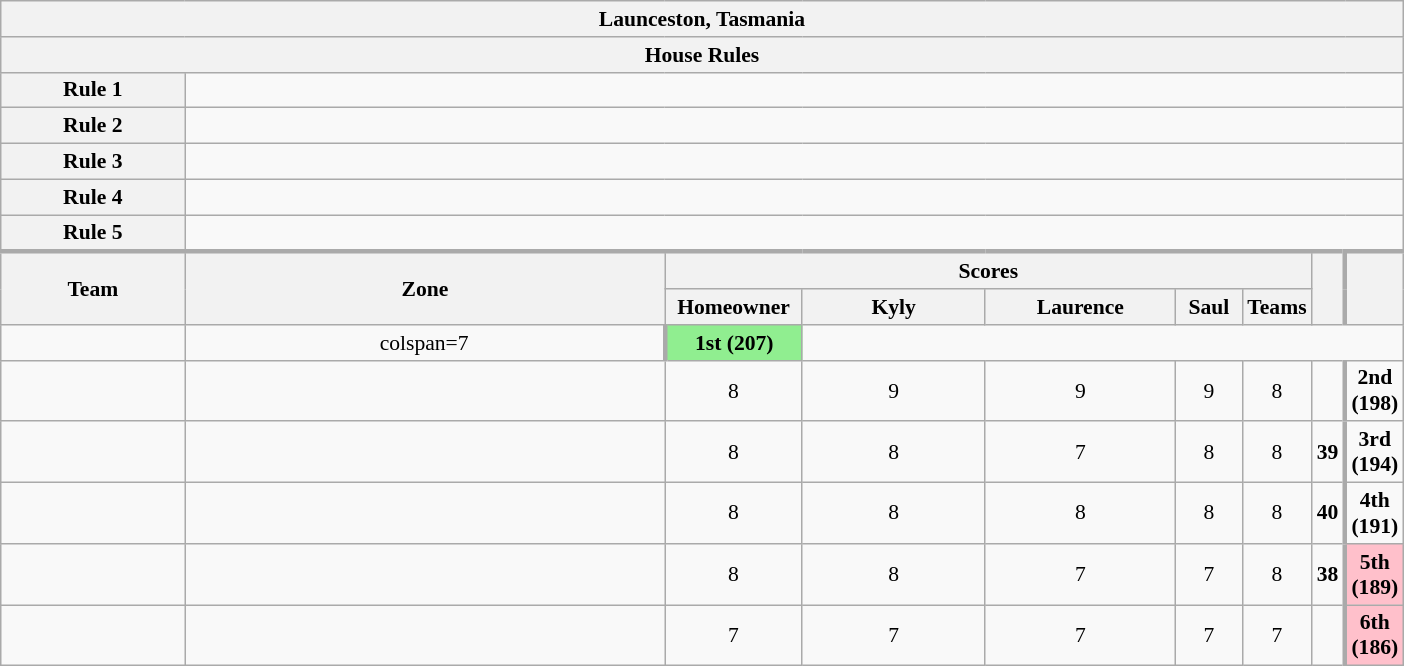<table class="wikitable plainrowheaders" style="text-align:center; font-size:90%; width:65em;">
<tr>
<th colspan="9" >Launceston, Tasmania</th>
</tr>
<tr>
<th colspan="9">House Rules</th>
</tr>
<tr>
<th>Rule 1</th>
<td colspan="8"></td>
</tr>
<tr>
<th>Rule 2</th>
<td colspan="8"></td>
</tr>
<tr>
<th>Rule 3</th>
<td colspan="8"></td>
</tr>
<tr>
<th>Rule 4</th>
<td colspan="8"></td>
</tr>
<tr>
<th>Rule 5</th>
<td colspan="8"></td>
</tr>
<tr style="border-top:3px solid #aaa;">
<th rowspan="2">Team</th>
<th rowspan="2" style="width:40%;">Zone</th>
<th colspan="5" style="width:40%;">Scores</th>
<th rowspan="2" style="width:10%;"></th>
<th rowspan="2" style="width:10%; border-left:3px solid #aaa;"></th>
</tr>
<tr>
<th style="width:10%;">Homeowner</th>
<th style="width:15%;">Kyly</th>
<th style="width:15%;">Laurence</th>
<th style="width:15%;">Saul</th>
<th style="width:15%;">Teams</th>
</tr>
<tr>
<td style="width:15%;"></td>
<td>colspan=7 </td>
<td style="border-left:3px solid #aaa;" bgcolor="lightgreen"><strong>1st (207)</strong></td>
</tr>
<tr>
<td style="width:15%;"></td>
<td></td>
<td>8</td>
<td>9</td>
<td>9</td>
<td>9</td>
<td>8</td>
<td></td>
<td style="border-left:3px solid #aaa;"><strong>2nd (198)</strong></td>
</tr>
<tr>
<td style="width:15%;"></td>
<td></td>
<td>8</td>
<td>8</td>
<td>7</td>
<td>8</td>
<td>8</td>
<td><strong>39</strong></td>
<td style="border-left:3px solid #aaa;"><strong>3rd (194)</strong></td>
</tr>
<tr>
<td style="width:15%;"></td>
<td></td>
<td>8</td>
<td>8</td>
<td>8</td>
<td>8</td>
<td>8</td>
<td><strong>40</strong></td>
<td style="border-left:3px solid #aaa;"><strong>4th (191)</strong></td>
</tr>
<tr>
<td style="width:15%;"></td>
<td></td>
<td>8</td>
<td>8</td>
<td>7</td>
<td>7</td>
<td>8</td>
<td><strong>38</strong></td>
<td style="border-left:3px solid #aaa;" bgcolor="pink"><strong>5th (189)</strong></td>
</tr>
<tr>
<td style="width:15%;"></td>
<td></td>
<td>7</td>
<td>7</td>
<td>7</td>
<td>7</td>
<td>7</td>
<td></td>
<td style="border-left:3px solid #aaa;" bgcolor="pink"><strong>6th (186)</strong></td>
</tr>
</table>
